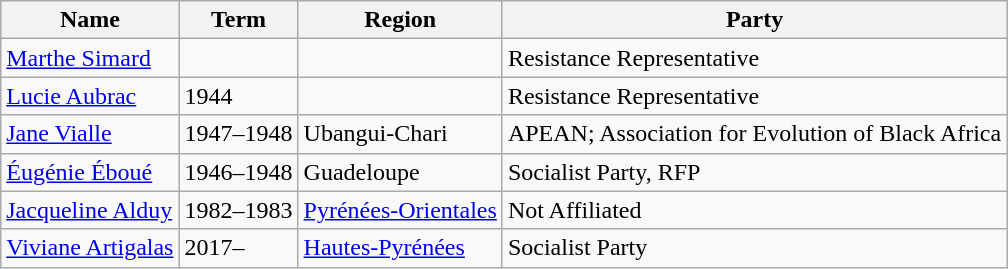<table class="wikitable">
<tr>
<th>Name</th>
<th>Term</th>
<th>Region</th>
<th>Party</th>
</tr>
<tr>
<td><a href='#'>Marthe Simard</a></td>
<td></td>
<td></td>
<td>Resistance Representative</td>
</tr>
<tr>
<td><a href='#'>Lucie Aubrac</a></td>
<td>1944</td>
<td></td>
<td>Resistance Representative</td>
</tr>
<tr>
<td><a href='#'>Jane Vialle</a></td>
<td>1947–1948</td>
<td>Ubangui-Chari</td>
<td>APEAN; Association for Evolution of Black Africa</td>
</tr>
<tr>
<td><a href='#'>Éugénie Éboué</a></td>
<td>1946–1948</td>
<td>Guadeloupe</td>
<td>Socialist Party, RFP</td>
</tr>
<tr>
<td><a href='#'>Jacqueline Alduy</a></td>
<td>1982–1983</td>
<td><a href='#'>Pyrénées-Orientales</a></td>
<td>Not Affiliated</td>
</tr>
<tr>
<td><a href='#'>Viviane Artigalas</a></td>
<td>2017–</td>
<td><a href='#'>Hautes-Pyrénées</a></td>
<td>Socialist Party</td>
</tr>
</table>
